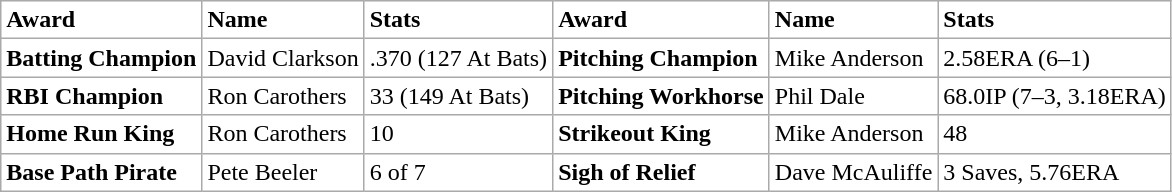<table class="wikitable">
<tr bgcolor="#FFFFFF">
<td><strong>Award</strong></td>
<td><strong>Name</strong></td>
<td><strong>Stats</strong></td>
<td><strong>Award</strong></td>
<td><strong>Name</strong></td>
<td><strong>Stats</strong></td>
</tr>
<tr bgcolor="#FFFFFF">
<td><strong>Batting Champion</strong></td>
<td>David Clarkson</td>
<td>.370  (127 At Bats)</td>
<td><strong>Pitching Champion</strong></td>
<td>Mike Anderson</td>
<td>2.58ERA (6–1)</td>
</tr>
<tr bgcolor="#FFFFFF">
<td><strong>RBI Champion</strong></td>
<td>Ron Carothers</td>
<td>33 (149 At Bats)</td>
<td><strong>Pitching Workhorse</strong></td>
<td>Phil Dale</td>
<td>68.0IP (7–3, 3.18ERA)</td>
</tr>
<tr bgcolor="#FFFFFF">
<td><strong>Home Run King</strong></td>
<td>Ron Carothers</td>
<td>10</td>
<td><strong>Strikeout King</strong></td>
<td>Mike Anderson</td>
<td>48</td>
</tr>
<tr bgcolor="#FFFFFF">
<td><strong>Base Path Pirate</strong></td>
<td>Pete Beeler</td>
<td>6 of 7</td>
<td><strong>Sigh of Relief</strong></td>
<td>Dave McAuliffe</td>
<td>3 Saves, 5.76ERA</td>
</tr>
</table>
